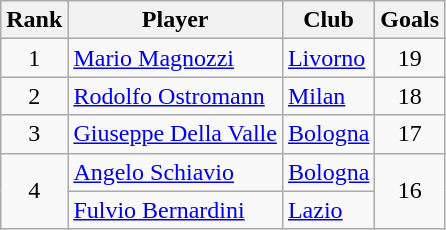<table class="wikitable" style="text-align:center">
<tr>
<th>Rank</th>
<th>Player</th>
<th>Club</th>
<th>Goals</th>
</tr>
<tr>
<td>1</td>
<td align="left"> <a href='#'>Mario Magnozzi</a></td>
<td align="left"><a href='#'>Livorno</a></td>
<td>19</td>
</tr>
<tr>
<td>2</td>
<td align="left"> <a href='#'>Rodolfo Ostromann</a></td>
<td align="left"><a href='#'>Milan</a></td>
<td>18</td>
</tr>
<tr>
<td>3</td>
<td align="left"> <a href='#'>Giuseppe Della Valle</a></td>
<td align="left"><a href='#'>Bologna</a></td>
<td>17</td>
</tr>
<tr>
<td rowspan="2">4</td>
<td align="left"> <a href='#'>Angelo Schiavio</a></td>
<td align="left"><a href='#'>Bologna</a></td>
<td rowspan="2">16</td>
</tr>
<tr>
<td align="left"> <a href='#'>Fulvio Bernardini</a></td>
<td align="left"><a href='#'>Lazio</a></td>
</tr>
</table>
